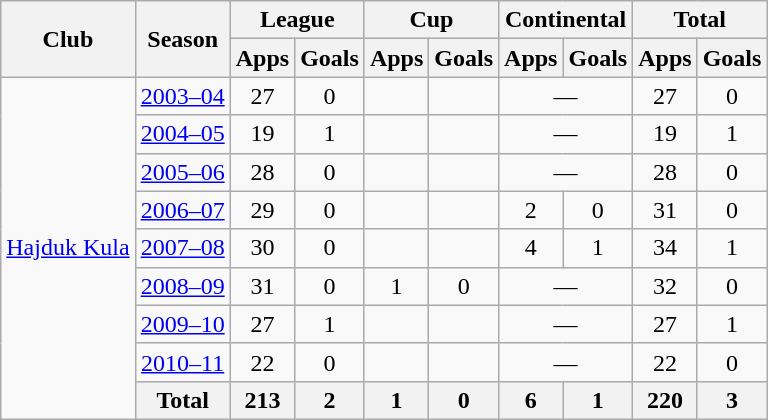<table class="wikitable" style="text-align:center">
<tr>
<th rowspan="2">Club</th>
<th rowspan="2">Season</th>
<th colspan="2">League</th>
<th colspan="2">Cup</th>
<th colspan="2">Continental</th>
<th colspan="2">Total</th>
</tr>
<tr>
<th>Apps</th>
<th>Goals</th>
<th>Apps</th>
<th>Goals</th>
<th>Apps</th>
<th>Goals</th>
<th>Apps</th>
<th>Goals</th>
</tr>
<tr>
<td rowspan="9"><a href='#'>Hajduk Kula</a></td>
<td><a href='#'>2003–04</a></td>
<td>27</td>
<td>0</td>
<td></td>
<td></td>
<td colspan="2">—</td>
<td>27</td>
<td>0</td>
</tr>
<tr>
<td><a href='#'>2004–05</a></td>
<td>19</td>
<td>1</td>
<td></td>
<td></td>
<td colspan="2">—</td>
<td>19</td>
<td>1</td>
</tr>
<tr>
<td><a href='#'>2005–06</a></td>
<td>28</td>
<td>0</td>
<td></td>
<td></td>
<td colspan="2">—</td>
<td>28</td>
<td>0</td>
</tr>
<tr>
<td><a href='#'>2006–07</a></td>
<td>29</td>
<td>0</td>
<td></td>
<td></td>
<td>2</td>
<td>0</td>
<td>31</td>
<td>0</td>
</tr>
<tr>
<td><a href='#'>2007–08</a></td>
<td>30</td>
<td>0</td>
<td></td>
<td></td>
<td>4</td>
<td>1</td>
<td>34</td>
<td>1</td>
</tr>
<tr>
<td><a href='#'>2008–09</a></td>
<td>31</td>
<td>0</td>
<td>1</td>
<td>0</td>
<td colspan="2">—</td>
<td>32</td>
<td>0</td>
</tr>
<tr>
<td><a href='#'>2009–10</a></td>
<td>27</td>
<td>1</td>
<td></td>
<td></td>
<td colspan="2">—</td>
<td>27</td>
<td>1</td>
</tr>
<tr>
<td><a href='#'>2010–11</a></td>
<td>22</td>
<td>0</td>
<td></td>
<td></td>
<td colspan="2">—</td>
<td>22</td>
<td>0</td>
</tr>
<tr>
<th>Total</th>
<th>213</th>
<th>2</th>
<th>1</th>
<th>0</th>
<th>6</th>
<th>1</th>
<th>220</th>
<th>3</th>
</tr>
</table>
